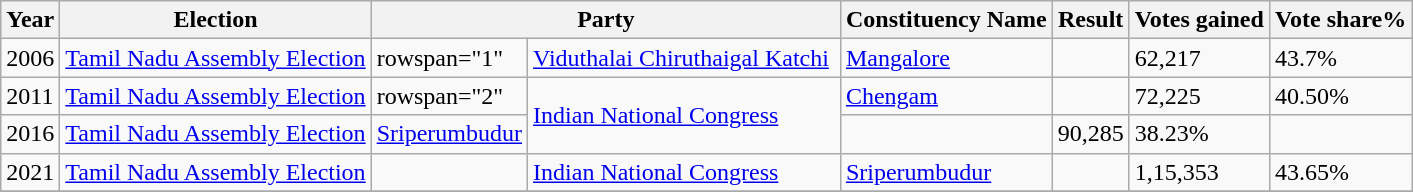<table class="wikitable">
<tr>
<th>Year</th>
<th>Election</th>
<th colspan="2">Party</th>
<th>Constituency Name</th>
<th>Result</th>
<th>Votes gained</th>
<th>Vote share%</th>
</tr>
<tr>
<td>2006</td>
<td><a href='#'>Tamil Nadu Assembly Election</a></td>
<td>rowspan="1" </td>
<td rowspan="1"><a href='#'>Viduthalai Chiruthaigal Katchi</a> </td>
<td><a href='#'>Mangalore</a></td>
<td></td>
<td>62,217</td>
<td>43.7%</td>
</tr>
<tr>
<td>2011</td>
<td><a href='#'>Tamil Nadu Assembly Election</a></td>
<td>rowspan="2" </td>
<td rowspan="2"><a href='#'>Indian National Congress</a> </td>
<td><a href='#'>Chengam</a></td>
<td></td>
<td>72,225</td>
<td>40.50%</td>
</tr>
<tr>
<td>2016</td>
<td><a href='#'>Tamil Nadu Assembly Election</a></td>
<td><a href='#'>Sriperumbudur</a></td>
<td></td>
<td>90,285</td>
<td>38.23%</td>
</tr>
<tr>
<td>2021</td>
<td><a href='#'>Tamil Nadu Assembly Election</a></td>
<td></td>
<td><a href='#'>Indian National Congress</a></td>
<td><a href='#'>Sriperumbudur</a></td>
<td></td>
<td>1,15,353</td>
<td>43.65%</td>
</tr>
<tr>
</tr>
</table>
